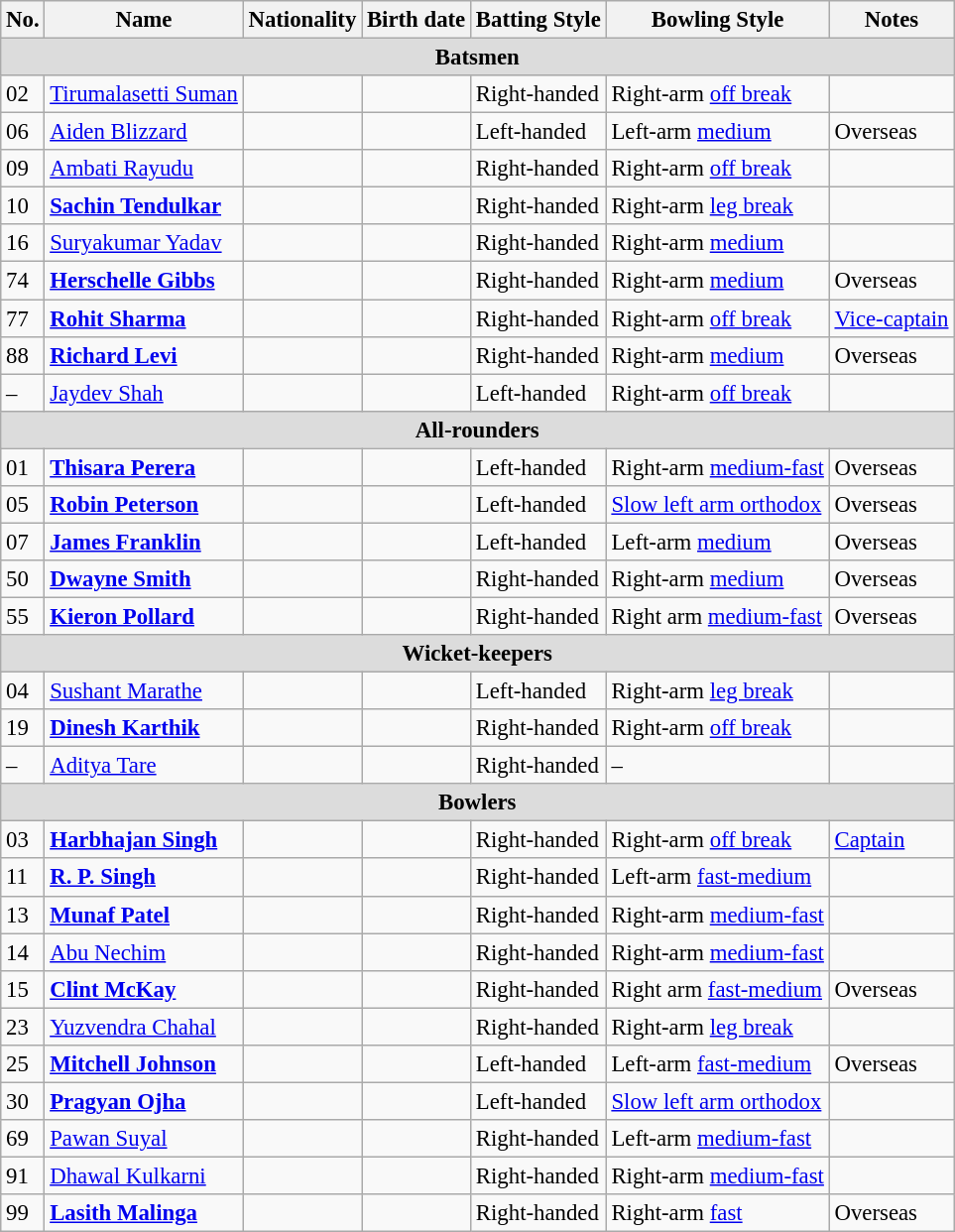<table class="wikitable"  style="font-size:95%;">
<tr>
<th>No.</th>
<th>Name</th>
<th>Nationality</th>
<th>Birth date</th>
<th>Batting Style</th>
<th>Bowling Style</th>
<th>Notes</th>
</tr>
<tr>
<th colspan="7"  style="background:#dcdcdc; text-align:center;">Batsmen</th>
</tr>
<tr>
<td>02</td>
<td><a href='#'>Tirumalasetti Suman</a></td>
<td></td>
<td></td>
<td>Right-handed</td>
<td>Right-arm <a href='#'>off break</a></td>
<td></td>
</tr>
<tr>
<td>06</td>
<td><a href='#'>Aiden Blizzard</a></td>
<td></td>
<td></td>
<td>Left-handed</td>
<td>Left-arm <a href='#'>medium</a></td>
<td>Overseas</td>
</tr>
<tr>
<td>09</td>
<td><a href='#'>Ambati Rayudu</a></td>
<td></td>
<td></td>
<td>Right-handed</td>
<td>Right-arm <a href='#'>off break</a></td>
<td></td>
</tr>
<tr>
<td>10</td>
<td><strong><a href='#'>Sachin Tendulkar</a></strong></td>
<td></td>
<td></td>
<td>Right-handed</td>
<td>Right-arm <a href='#'>leg break</a></td>
<td></td>
</tr>
<tr>
<td>16</td>
<td><a href='#'>Suryakumar Yadav</a></td>
<td></td>
<td></td>
<td>Right-handed</td>
<td>Right-arm <a href='#'>medium</a></td>
<td></td>
</tr>
<tr>
<td>74</td>
<td><strong><a href='#'>Herschelle Gibbs</a></strong></td>
<td></td>
<td></td>
<td>Right-handed</td>
<td>Right-arm <a href='#'>medium</a></td>
<td>Overseas</td>
</tr>
<tr>
<td>77</td>
<td><strong><a href='#'>Rohit Sharma</a></strong></td>
<td></td>
<td></td>
<td>Right-handed</td>
<td>Right-arm <a href='#'>off break</a></td>
<td><a href='#'>Vice-captain</a></td>
</tr>
<tr>
<td>88</td>
<td><strong><a href='#'>Richard Levi</a></strong></td>
<td></td>
<td></td>
<td>Right-handed</td>
<td>Right-arm <a href='#'>medium</a></td>
<td>Overseas</td>
</tr>
<tr>
<td>–</td>
<td><a href='#'>Jaydev Shah</a></td>
<td></td>
<td></td>
<td>Left-handed</td>
<td>Right-arm <a href='#'>off break</a></td>
<td></td>
</tr>
<tr>
<th colspan="7"  style="background:#dcdcdc; text-align:center;">All-rounders</th>
</tr>
<tr>
<td>01</td>
<td><strong><a href='#'>Thisara Perera</a></strong></td>
<td></td>
<td></td>
<td>Left-handed</td>
<td>Right-arm <a href='#'>medium-fast</a></td>
<td>Overseas</td>
</tr>
<tr>
<td>05</td>
<td><strong><a href='#'>Robin Peterson</a></strong></td>
<td></td>
<td></td>
<td>Left-handed</td>
<td><a href='#'>Slow left arm orthodox</a></td>
<td>Overseas</td>
</tr>
<tr>
<td>07</td>
<td><strong><a href='#'>James Franklin</a></strong></td>
<td></td>
<td></td>
<td>Left-handed</td>
<td>Left-arm <a href='#'>medium</a></td>
<td>Overseas</td>
</tr>
<tr>
<td>50</td>
<td><strong><a href='#'>Dwayne Smith</a></strong></td>
<td></td>
<td></td>
<td>Right-handed</td>
<td>Right-arm <a href='#'>medium</a></td>
<td>Overseas</td>
</tr>
<tr>
<td>55</td>
<td><strong><a href='#'>Kieron Pollard</a></strong></td>
<td></td>
<td></td>
<td>Right-handed</td>
<td>Right arm <a href='#'>medium-fast</a></td>
<td>Overseas</td>
</tr>
<tr>
<th colspan="7"  style="background:#dcdcdc; text-align:center;">Wicket-keepers</th>
</tr>
<tr>
<td>04</td>
<td><a href='#'>Sushant Marathe</a></td>
<td></td>
<td></td>
<td>Left-handed</td>
<td>Right-arm <a href='#'>leg break</a></td>
<td></td>
</tr>
<tr>
<td>19</td>
<td><strong><a href='#'>Dinesh Karthik</a></strong></td>
<td></td>
<td></td>
<td>Right-handed</td>
<td>Right-arm <a href='#'>off break</a></td>
<td></td>
</tr>
<tr>
<td>–</td>
<td><a href='#'>Aditya Tare</a></td>
<td></td>
<td></td>
<td>Right-handed</td>
<td>–</td>
<td></td>
</tr>
<tr>
<th colspan="7"  style="background:#dcdcdc; text-align:center;">Bowlers</th>
</tr>
<tr>
<td>03</td>
<td><strong><a href='#'>Harbhajan Singh</a></strong></td>
<td></td>
<td></td>
<td>Right-handed</td>
<td>Right-arm <a href='#'>off break</a></td>
<td><a href='#'>Captain</a></td>
</tr>
<tr>
<td>11</td>
<td><strong><a href='#'>R. P. Singh</a></strong></td>
<td></td>
<td></td>
<td>Right-handed</td>
<td>Left-arm <a href='#'>fast-medium</a></td>
<td></td>
</tr>
<tr>
<td>13</td>
<td><strong><a href='#'>Munaf Patel</a></strong></td>
<td></td>
<td></td>
<td>Right-handed</td>
<td>Right-arm <a href='#'>medium-fast</a></td>
<td></td>
</tr>
<tr>
<td>14</td>
<td><a href='#'>Abu Nechim</a></td>
<td></td>
<td></td>
<td>Right-handed</td>
<td>Right-arm <a href='#'>medium-fast</a></td>
<td></td>
</tr>
<tr>
<td>15</td>
<td><strong><a href='#'>Clint McKay</a></strong></td>
<td></td>
<td></td>
<td>Right-handed</td>
<td>Right arm <a href='#'>fast-medium</a></td>
<td>Overseas</td>
</tr>
<tr>
<td>23</td>
<td><a href='#'>Yuzvendra Chahal</a></td>
<td></td>
<td></td>
<td>Right-handed</td>
<td>Right-arm <a href='#'>leg break</a></td>
<td></td>
</tr>
<tr>
<td>25</td>
<td><strong><a href='#'>Mitchell Johnson</a></strong></td>
<td></td>
<td></td>
<td>Left-handed</td>
<td>Left-arm <a href='#'>fast-medium</a></td>
<td>Overseas</td>
</tr>
<tr>
<td>30</td>
<td><strong><a href='#'>Pragyan Ojha</a></strong></td>
<td></td>
<td></td>
<td>Left-handed</td>
<td><a href='#'>Slow left arm orthodox</a></td>
<td></td>
</tr>
<tr>
<td>69</td>
<td><a href='#'>Pawan Suyal</a></td>
<td></td>
<td></td>
<td>Right-handed</td>
<td>Left-arm <a href='#'>medium-fast</a></td>
<td></td>
</tr>
<tr>
<td>91</td>
<td><a href='#'>Dhawal Kulkarni</a></td>
<td></td>
<td></td>
<td>Right-handed</td>
<td>Right-arm <a href='#'>medium-fast</a></td>
<td></td>
</tr>
<tr>
<td>99</td>
<td><strong><a href='#'>Lasith Malinga</a></strong></td>
<td></td>
<td></td>
<td>Right-handed</td>
<td>Right-arm <a href='#'>fast</a></td>
<td>Overseas</td>
</tr>
</table>
